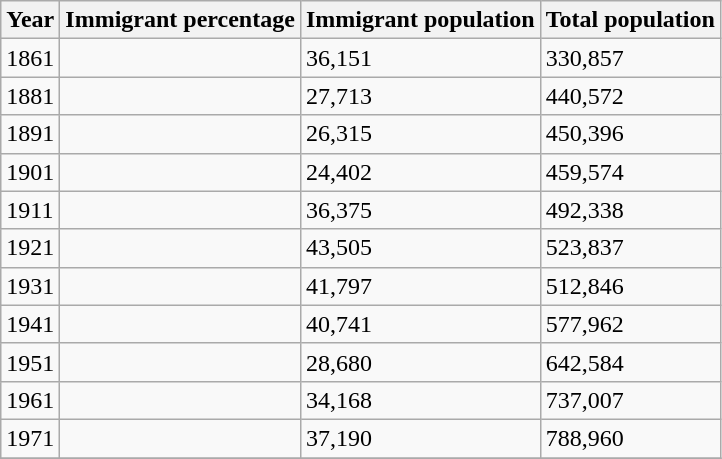<table class="wikitable sortable">
<tr>
<th>Year</th>
<th>Immigrant percentage</th>
<th>Immigrant population</th>
<th>Total population</th>
</tr>
<tr>
<td>1861</td>
<td></td>
<td>36,151</td>
<td>330,857</td>
</tr>
<tr>
<td>1881</td>
<td></td>
<td>27,713</td>
<td>440,572</td>
</tr>
<tr>
<td>1891</td>
<td></td>
<td>26,315</td>
<td>450,396</td>
</tr>
<tr>
<td>1901</td>
<td></td>
<td>24,402</td>
<td>459,574</td>
</tr>
<tr>
<td>1911</td>
<td></td>
<td>36,375</td>
<td>492,338</td>
</tr>
<tr>
<td>1921</td>
<td></td>
<td>43,505</td>
<td>523,837</td>
</tr>
<tr>
<td>1931</td>
<td></td>
<td>41,797</td>
<td>512,846</td>
</tr>
<tr>
<td>1941</td>
<td></td>
<td>40,741</td>
<td>577,962</td>
</tr>
<tr>
<td>1951</td>
<td></td>
<td>28,680</td>
<td>642,584</td>
</tr>
<tr>
<td>1961</td>
<td></td>
<td>34,168</td>
<td>737,007</td>
</tr>
<tr>
<td>1971</td>
<td></td>
<td>37,190</td>
<td>788,960</td>
</tr>
<tr>
</tr>
</table>
